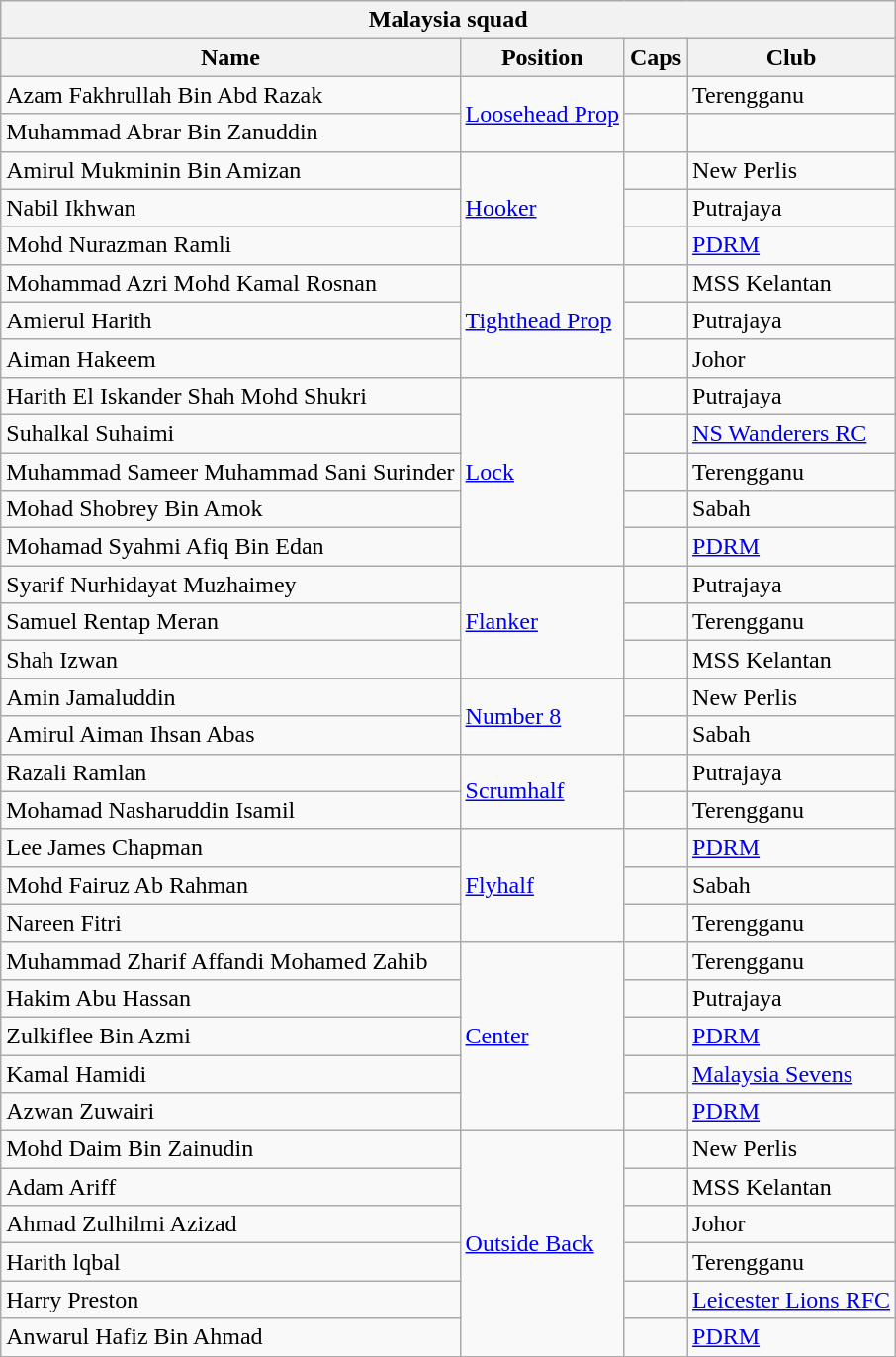<table class="wikitable mw-collapsible mw-collapsed">
<tr>
<th colspan="4">Malaysia squad</th>
</tr>
<tr>
<th>Name</th>
<th>Position</th>
<th>Caps</th>
<th>Club</th>
</tr>
<tr>
<td>Azam Fakhrullah Bin Abd Razak</td>
<td rowspan="2"><a href='#'>Loosehead Prop</a></td>
<td></td>
<td> Terengganu</td>
</tr>
<tr>
<td>Muhammad Abrar Bin Zanuddin</td>
<td></td>
<td></td>
</tr>
<tr>
<td>Amirul Mukminin Bin Amizan</td>
<td rowspan="3"><a href='#'>Hooker</a></td>
<td></td>
<td> New Perlis</td>
</tr>
<tr>
<td>Nabil Ikhwan</td>
<td></td>
<td> Putrajaya</td>
</tr>
<tr>
<td>Mohd Nurazman Ramli</td>
<td></td>
<td> <a href='#'>PDRM</a></td>
</tr>
<tr>
<td>Mohammad Azri Mohd Kamal Rosnan</td>
<td rowspan="3"><a href='#'>Tighthead Prop</a></td>
<td></td>
<td> MSS Kelantan</td>
</tr>
<tr>
<td>Amierul Harith</td>
<td></td>
<td> Putrajaya</td>
</tr>
<tr>
<td>Aiman Hakeem</td>
<td></td>
<td> Johor</td>
</tr>
<tr>
<td>Harith El Iskander Shah Mohd Shukri</td>
<td rowspan="5"><a href='#'>Lock</a></td>
<td></td>
<td> Putrajaya</td>
</tr>
<tr>
<td>Suhalkal Suhaimi</td>
<td></td>
<td> <a href='#'>NS Wanderers RC</a></td>
</tr>
<tr>
<td>Muhammad Sameer Muhammad Sani Surinder</td>
<td></td>
<td> Terengganu</td>
</tr>
<tr>
<td>Mohad Shobrey Bin Amok</td>
<td></td>
<td> Sabah</td>
</tr>
<tr>
<td>Mohamad Syahmi Afiq Bin Edan</td>
<td></td>
<td> <a href='#'>PDRM</a></td>
</tr>
<tr>
<td>Syarif Nurhidayat Muzhaimey</td>
<td rowspan="3"><a href='#'>Flanker</a></td>
<td></td>
<td> Putrajaya</td>
</tr>
<tr>
<td>Samuel Rentap Meran</td>
<td></td>
<td> Terengganu</td>
</tr>
<tr>
<td>Shah Izwan</td>
<td></td>
<td> MSS Kelantan</td>
</tr>
<tr>
<td>Amin Jamaluddin</td>
<td rowspan="2"><a href='#'>Number 8</a></td>
<td></td>
<td> New Perlis</td>
</tr>
<tr>
<td>Amirul Aiman Ihsan Abas</td>
<td></td>
<td> Sabah</td>
</tr>
<tr>
<td>Razali Ramlan</td>
<td rowspan="2"><a href='#'>Scrumhalf</a></td>
<td></td>
<td> Putrajaya</td>
</tr>
<tr>
<td>Mohamad Nasharuddin Isamil</td>
<td></td>
<td> Terengganu</td>
</tr>
<tr>
<td>Lee James Chapman</td>
<td rowspan="3"><a href='#'>Flyhalf</a></td>
<td></td>
<td> <a href='#'>PDRM</a></td>
</tr>
<tr>
<td>Mohd Fairuz Ab Rahman</td>
<td></td>
<td> Sabah</td>
</tr>
<tr>
<td>Nareen Fitri</td>
<td></td>
<td> Terengganu</td>
</tr>
<tr>
<td>Muhammad Zharif Affandi Mohamed Zahib</td>
<td rowspan="5"><a href='#'>Center</a></td>
<td></td>
<td> Terengganu</td>
</tr>
<tr>
<td>Hakim Abu Hassan</td>
<td></td>
<td> Putrajaya</td>
</tr>
<tr>
<td>Zulkiflee Bin Azmi</td>
<td></td>
<td> <a href='#'>PDRM</a></td>
</tr>
<tr>
<td>Kamal Hamidi</td>
<td></td>
<td> <a href='#'>Malaysia Sevens</a></td>
</tr>
<tr>
<td>Azwan Zuwairi</td>
<td></td>
<td> <a href='#'>PDRM</a></td>
</tr>
<tr>
<td>Mohd Daim Bin Zainudin</td>
<td rowspan="6"><a href='#'>Outside Back</a></td>
<td></td>
<td> New Perlis</td>
</tr>
<tr>
<td>Adam Ariff</td>
<td></td>
<td> MSS Kelantan</td>
</tr>
<tr>
<td>Ahmad Zulhilmi Azizad</td>
<td></td>
<td> Johor</td>
</tr>
<tr>
<td>Harith lqbal</td>
<td></td>
<td> Terengganu</td>
</tr>
<tr>
<td>Harry Preston</td>
<td></td>
<td> <a href='#'>Leicester Lions RFC</a></td>
</tr>
<tr>
<td>Anwarul Hafiz Bin Ahmad</td>
<td></td>
<td> <a href='#'>PDRM</a></td>
</tr>
</table>
